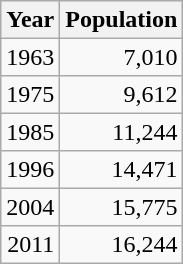<table class="wikitable" style="line-height:1.1em;">
<tr>
<th>Year</th>
<th>Population</th>
</tr>
<tr align="right">
<td>1963</td>
<td>7,010</td>
</tr>
<tr align="right">
<td>1975</td>
<td>9,612</td>
</tr>
<tr align="right">
<td>1985</td>
<td>11,244</td>
</tr>
<tr align="right">
<td>1996</td>
<td>14,471</td>
</tr>
<tr align="right">
<td>2004</td>
<td>15,775</td>
</tr>
<tr align="right">
<td>2011</td>
<td>16,244</td>
</tr>
</table>
